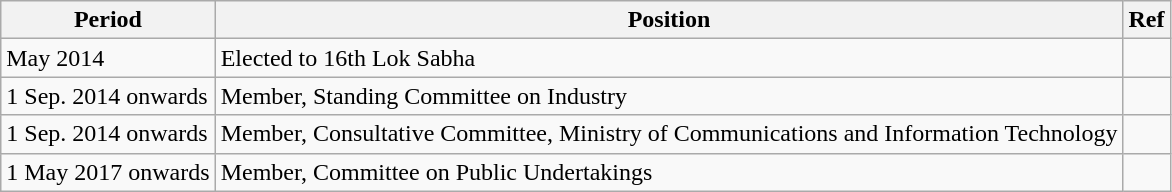<table class="wikitable">
<tr>
<th>Period</th>
<th>Position</th>
<th>Ref</th>
</tr>
<tr>
<td>May 2014</td>
<td>Elected to 16th Lok Sabha</td>
<td></td>
</tr>
<tr>
<td>1 Sep. 2014 onwards</td>
<td>Member, Standing Committee on Industry</td>
<td></td>
</tr>
<tr>
<td>1 Sep. 2014 onwards</td>
<td>Member, Consultative Committee, Ministry of Communications and Information Technology</td>
<td></td>
</tr>
<tr>
<td>1 May 2017 onwards</td>
<td>Member, Committee on Public Undertakings</td>
<td></td>
</tr>
</table>
